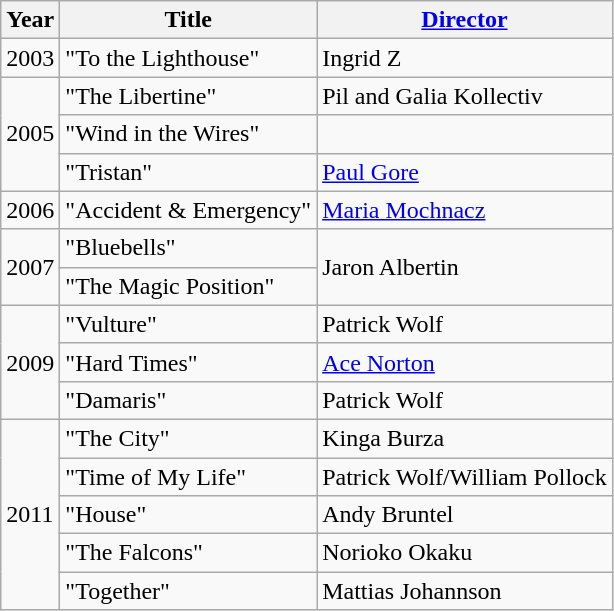<table class="wikitable">
<tr>
<th>Year</th>
<th>Title</th>
<th><a href='#'>Director</a></th>
</tr>
<tr>
<td>2003</td>
<td>"To the Lighthouse"</td>
<td>Ingrid Z</td>
</tr>
<tr>
<td rowspan="3">2005</td>
<td>"The Libertine"</td>
<td>Pil and Galia Kollectiv</td>
</tr>
<tr>
<td>"Wind in the Wires"</td>
<td></td>
</tr>
<tr>
<td>"Tristan"</td>
<td><a href='#'>Paul Gore</a></td>
</tr>
<tr>
<td>2006</td>
<td>"Accident & Emergency"</td>
<td><a href='#'>Maria Mochnacz</a></td>
</tr>
<tr>
<td rowspan="2">2007</td>
<td>"Bluebells"</td>
<td rowspan="2">Jaron Albertin</td>
</tr>
<tr>
<td>"The Magic Position"</td>
</tr>
<tr>
<td rowspan="3">2009</td>
<td>"Vulture"</td>
<td>Patrick Wolf</td>
</tr>
<tr>
<td>"Hard Times"</td>
<td><a href='#'>Ace Norton</a></td>
</tr>
<tr>
<td>"Damaris"</td>
<td>Patrick Wolf</td>
</tr>
<tr>
<td rowspan="5">2011</td>
<td>"The City"</td>
<td>Kinga Burza</td>
</tr>
<tr>
<td>"Time of My Life"</td>
<td>Patrick Wolf/William Pollock</td>
</tr>
<tr>
<td>"House"</td>
<td>Andy Bruntel</td>
</tr>
<tr>
<td>"The Falcons"</td>
<td>Norioko Okaku</td>
</tr>
<tr>
<td>"Together"</td>
<td>Mattias Johannson</td>
</tr>
</table>
